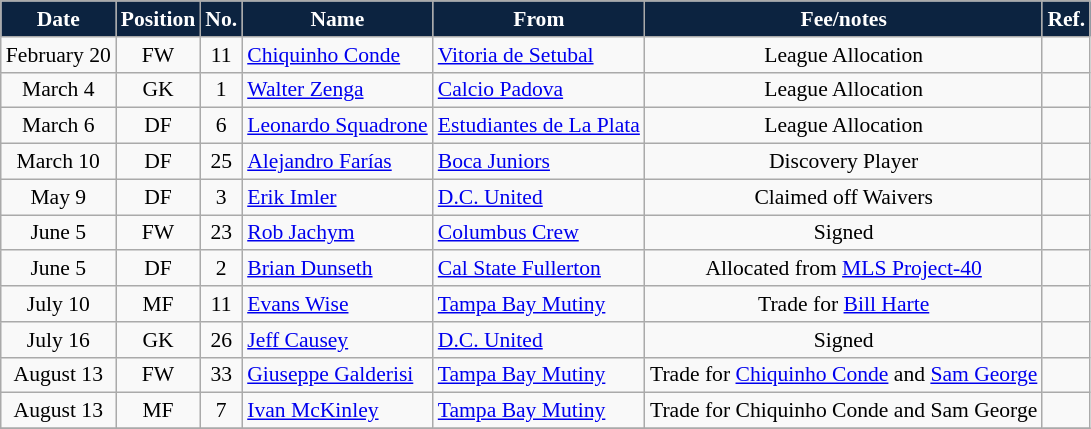<table class="wikitable" style="text-align:center; font-size:90%; ">
<tr>
<th style="background:#0C2340; color:#FFFFFF;">Date</th>
<th style="background:#0C2340; color:#FFFFFF;">Position</th>
<th style="background:#0C2340; color:#FFFFFF;">No.</th>
<th style="background:#0C2340; color:#FFFFFF;">Name</th>
<th style="background:#0C2340; color:#FFFFFF;">From</th>
<th style="background:#0C2340; color:#FFFFFF;">Fee/notes</th>
<th style="background:#0C2340; color:#FFFFFF;">Ref.</th>
</tr>
<tr>
<td>February 20</td>
<td>FW</td>
<td>11</td>
<td align="left"> <a href='#'>Chiquinho Conde</a></td>
<td align="left"> <a href='#'>Vitoria de Setubal</a></td>
<td>League Allocation</td>
<td></td>
</tr>
<tr>
<td>March 4</td>
<td>GK</td>
<td>1</td>
<td align="left"> <a href='#'>Walter Zenga</a></td>
<td align="left"> <a href='#'>Calcio Padova</a></td>
<td>League Allocation</td>
<td></td>
</tr>
<tr>
<td>March 6</td>
<td>DF</td>
<td>6</td>
<td align="left"> <a href='#'>Leonardo Squadrone</a></td>
<td align="left"> <a href='#'>Estudiantes de La Plata</a></td>
<td>League Allocation</td>
<td></td>
</tr>
<tr>
<td>March 10</td>
<td>DF</td>
<td>25</td>
<td align="left"> <a href='#'>Alejandro Farías</a></td>
<td align="left"> <a href='#'>Boca Juniors</a></td>
<td>Discovery Player</td>
<td></td>
</tr>
<tr>
<td>May 9</td>
<td>DF</td>
<td>3</td>
<td align="left"> <a href='#'>Erik Imler</a></td>
<td align="left"> <a href='#'>D.C. United</a></td>
<td>Claimed off Waivers</td>
<td></td>
</tr>
<tr>
<td>June 5</td>
<td>FW</td>
<td>23</td>
<td align="left"> <a href='#'>Rob Jachym</a></td>
<td align="left"> <a href='#'>Columbus Crew</a></td>
<td>Signed</td>
<td></td>
</tr>
<tr>
<td>June 5</td>
<td>DF</td>
<td>2</td>
<td align="left"> <a href='#'>Brian Dunseth</a></td>
<td align="left"> <a href='#'>Cal State Fullerton</a></td>
<td>Allocated from <a href='#'>MLS Project-40</a></td>
<td></td>
</tr>
<tr>
<td>July 10</td>
<td>MF</td>
<td>11</td>
<td align="left"> <a href='#'>Evans Wise</a></td>
<td align="left"> <a href='#'>Tampa Bay Mutiny</a></td>
<td>Trade for <a href='#'>Bill Harte</a></td>
<td></td>
</tr>
<tr>
<td>July 16</td>
<td>GK</td>
<td>26</td>
<td align="left"> <a href='#'>Jeff Causey</a></td>
<td align="left"> <a href='#'>D.C. United</a></td>
<td>Signed</td>
<td></td>
</tr>
<tr>
<td>August 13</td>
<td>FW</td>
<td>33</td>
<td align="left"> <a href='#'>Giuseppe Galderisi</a></td>
<td align="left"> <a href='#'>Tampa Bay Mutiny</a></td>
<td>Trade for <a href='#'>Chiquinho Conde</a>  and <a href='#'>Sam George</a></td>
<td></td>
</tr>
<tr>
<td>August 13</td>
<td>MF</td>
<td>7</td>
<td align="left"> <a href='#'>Ivan McKinley</a></td>
<td align="left"> <a href='#'>Tampa Bay Mutiny</a></td>
<td>Trade for Chiquinho Conde and Sam George</td>
<td></td>
</tr>
<tr>
</tr>
</table>
